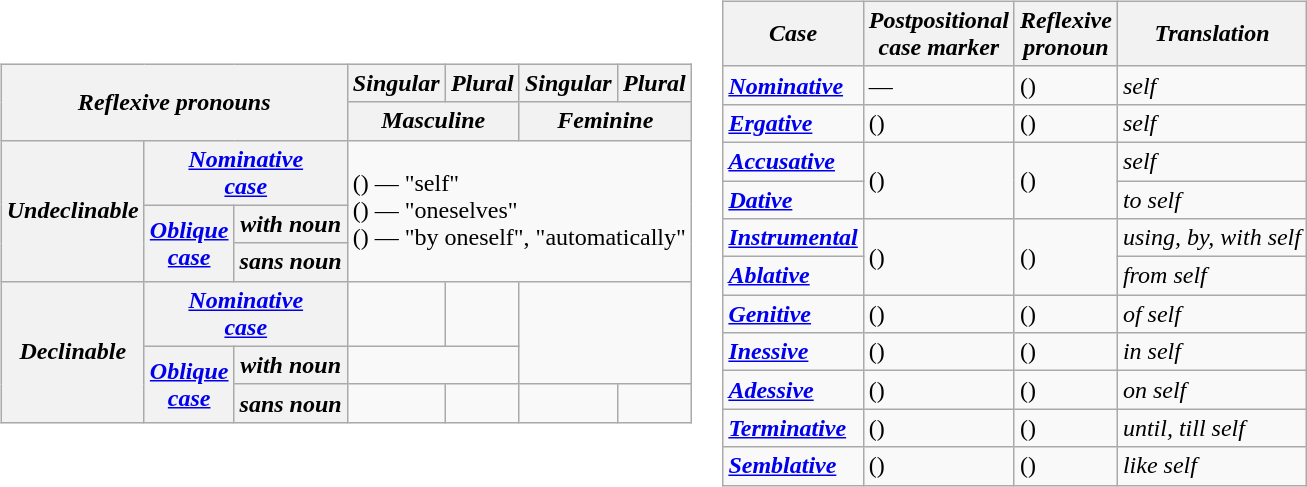<table>
<tr>
<td><br><table class="wikitable">
<tr>
<th colspan="3" rowspan="2"><em>Reflexive pronouns</em></th>
<th><em>Singular</em></th>
<th><em>Plural</em></th>
<th><em>Singular</em></th>
<th><em>Plural</em></th>
</tr>
<tr>
<th colspan="2"><em>Masculine</em></th>
<th colspan="2"><em>Feminine</em></th>
</tr>
<tr>
<th rowspan="3"><strong><em>Undeclinable</em></strong></th>
<th colspan="2"><em><a href='#'>Nominative<br>case</a></em></th>
<td colspan="4" rowspan="3"> () — "self"<br> () — "oneselves"<br> () — "by oneself", "automatically"</td>
</tr>
<tr>
<th rowspan="2"><em><a href='#'>Oblique<br>case</a></em></th>
<th><em>with noun</em></th>
</tr>
<tr>
<th><em>sans noun</em></th>
</tr>
<tr>
<th rowspan="3"><strong><em>Declinable</em></strong></th>
<th colspan="2"><em><a href='#'>Nominative<br>case</a></em></th>
<td><br></td>
<td><br></td>
<td colspan="2" rowspan="2"><br></td>
</tr>
<tr>
<th rowspan="2"><em><a href='#'>Oblique<br>case</a></em></th>
<th><em>with noun</em></th>
<td colspan="2"><br></td>
</tr>
<tr>
<th><em>sans noun</em></th>
<td><br></td>
<td><br></td>
<td><br></td>
<td><br></td>
</tr>
</table>
</td>
<td><br><table class="wikitable">
<tr>
<th><em>Case</em></th>
<th><em>Postpositional<br>case marker</em></th>
<th><em>Reflexive<br>pronoun</em></th>
<th><em>Translation</em></th>
</tr>
<tr>
<td><strong><em><a href='#'>Nominative</a></em></strong></td>
<td>—</td>
<td> ()</td>
<td><em>self</em></td>
</tr>
<tr>
<td><strong><em><a href='#'>Ergative</a></em></strong></td>
<td> ()</td>
<td> ()</td>
<td><em>self</em></td>
</tr>
<tr>
<td><strong><em><a href='#'>Accusative</a></em></strong></td>
<td rowspan="2"> ()</td>
<td rowspan="2"> ()</td>
<td><em>self</em></td>
</tr>
<tr>
<td><strong><em><a href='#'>Dative</a></em></strong></td>
<td><em>to self</em></td>
</tr>
<tr>
<td><strong><em><a href='#'>Instrumental</a></em></strong></td>
<td rowspan="2"> ()</td>
<td rowspan="2"> ()</td>
<td><em>using, by, with self</em></td>
</tr>
<tr>
<td><strong><em><a href='#'>Ablative</a></em></strong></td>
<td><em>from self</em></td>
</tr>
<tr>
<td><strong><em><a href='#'>Genitive</a></em></strong></td>
<td> ()</td>
<td> ()</td>
<td><em>of self</em></td>
</tr>
<tr>
<td><strong><em><a href='#'>Inessive</a></em></strong></td>
<td> ()</td>
<td> ()</td>
<td><em>in self</em></td>
</tr>
<tr>
<td><strong><em><a href='#'>Adessive</a></em></strong></td>
<td> ()</td>
<td> ()</td>
<td><em>on self</em></td>
</tr>
<tr>
<td><strong><em><a href='#'>Terminative</a></em></strong></td>
<td> ()</td>
<td> ()</td>
<td><em>until, till self</em></td>
</tr>
<tr>
<td><strong><em><a href='#'>Semblative</a></em></strong></td>
<td> ()</td>
<td> ()</td>
<td><em>like self</em></td>
</tr>
</table>
</td>
</tr>
</table>
